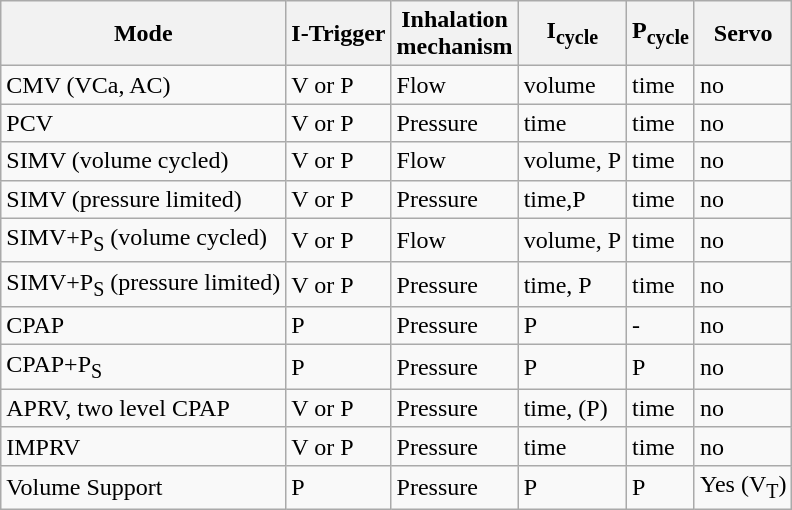<table class="wikitable">
<tr>
<th>Mode</th>
<th>I-Trigger</th>
<th>Inhalation<br>mechanism</th>
<th>I<sub>cycle</sub></th>
<th>P<sub>cycle</sub></th>
<th>Servo</th>
</tr>
<tr>
<td>CMV (VCa, AC)</td>
<td>V or P</td>
<td>Flow</td>
<td>volume</td>
<td>time</td>
<td>no</td>
</tr>
<tr>
<td>PCV</td>
<td>V or P</td>
<td>Pressure</td>
<td>time</td>
<td>time</td>
<td>no</td>
</tr>
<tr>
<td>SIMV (volume cycled)</td>
<td>V or P</td>
<td>Flow</td>
<td>volume, P</td>
<td>time</td>
<td>no</td>
</tr>
<tr>
<td>SIMV (pressure limited)</td>
<td>V or P</td>
<td>Pressure</td>
<td>time,P</td>
<td>time</td>
<td>no</td>
</tr>
<tr>
<td>SIMV+P<sub>S</sub> (volume cycled)</td>
<td>V or P</td>
<td>Flow</td>
<td>volume, P</td>
<td>time</td>
<td>no</td>
</tr>
<tr>
<td>SIMV+P<sub>S</sub> (pressure limited)</td>
<td>V or P</td>
<td>Pressure</td>
<td>time, P</td>
<td>time</td>
<td>no</td>
</tr>
<tr>
<td>CPAP</td>
<td>P</td>
<td>Pressure</td>
<td>P</td>
<td>-</td>
<td>no</td>
</tr>
<tr>
<td>CPAP+P<sub>S</sub></td>
<td>P</td>
<td>Pressure</td>
<td>P</td>
<td>P</td>
<td>no</td>
</tr>
<tr>
<td>APRV, two level CPAP</td>
<td>V or P</td>
<td>Pressure</td>
<td>time, (P)</td>
<td>time</td>
<td>no</td>
</tr>
<tr>
<td>IMPRV</td>
<td>V or P</td>
<td>Pressure</td>
<td>time</td>
<td>time</td>
<td>no</td>
</tr>
<tr>
<td>Volume Support</td>
<td>P</td>
<td>Pressure</td>
<td>P</td>
<td>P</td>
<td>Yes (V<sub>T</sub>)</td>
</tr>
</table>
